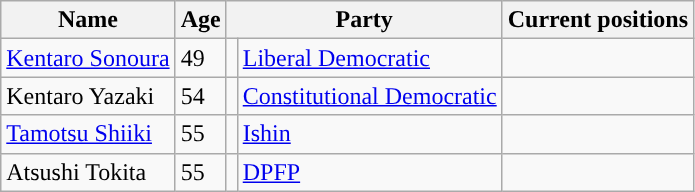<table class="wikitable">
<tr style="white-space:nowrap;">
<th>Name</th>
<th>Age</th>
<th colspan=2>Party</th>
<th>Current positions</th>
</tr>
<tr>
<td><a href='#'>Kentaro Sonoura</a></td>
<td>49</td>
<td style="background:"></td>
<td><a href='#'>Liberal Democratic</a></td>
<td><br></td>
</tr>
<tr>
<td>Kentaro Yazaki</td>
<td>54</td>
<td style="background:"></td>
<td><a href='#'>Constitutional Democratic</a></td>
<td><br></td>
</tr>
<tr>
<td><a href='#'>Tamotsu Shiiki</a></td>
<td>55</td>
<td style="background:"></td>
<td><a href='#'>Ishin</a></td>
<td><br></td>
</tr>
<tr>
<td>Atsushi Tokita</td>
<td>55</td>
<td style="background:"></td>
<td><a href='#'>DPFP</a></td>
<td><br></td>
</tr>
</table>
